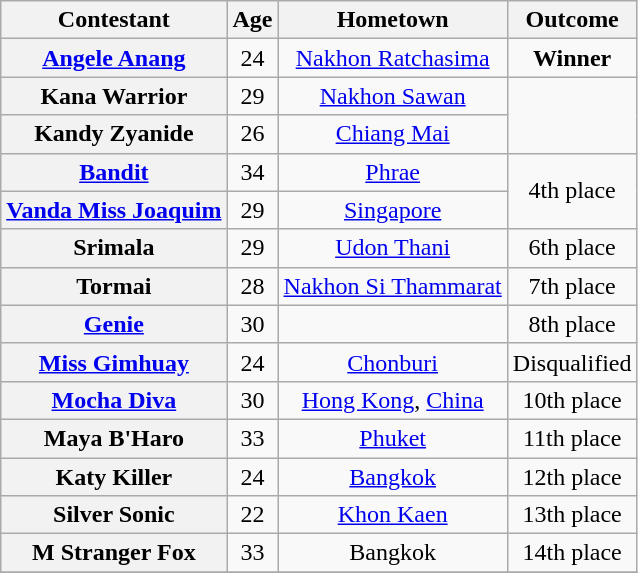<table class="wikitable sortable" style="text-align:center">
<tr>
<th scope="col">Contestant</th>
<th scope="col">Age</th>
<th scope="col">Hometown</th>
<th scope="col">Outcome</th>
</tr>
<tr>
<th scope="row"><a href='#'>Angele Anang</a></th>
<td>24</td>
<td><a href='#'>Nakhon Ratchasima</a></td>
<td><strong>Winner</strong></td>
</tr>
<tr>
<th scope="row">Kana Warrior</th>
<td>29</td>
<td><a href='#'>Nakhon Sawan</a></td>
<td rowspan="2" nowrap></td>
</tr>
<tr>
<th scope="row">Kandy Zyanide</th>
<td>26</td>
<td><a href='#'>Chiang Mai</a></td>
</tr>
<tr>
<th scope="row"><a href='#'>Bandit</a></th>
<td>34</td>
<td><a href='#'>Phrae</a></td>
<td rowspan="2">4th place</td>
</tr>
<tr>
<th scope="row" nowrap><a href='#'>Vanda Miss Joaquim</a></th>
<td>29</td>
<td><a href='#'>Singapore</a></td>
</tr>
<tr>
<th scope="row">Srimala</th>
<td>29</td>
<td><a href='#'>Udon Thani</a></td>
<td>6th place</td>
</tr>
<tr>
<th scope="row">Tormai</th>
<td>28</td>
<td nowrap><a href='#'>Nakhon Si Thammarat</a></td>
<td>7th place</td>
</tr>
<tr>
<th scope="row"><a href='#'>Genie</a></th>
<td>30</td>
<td></td>
<td>8th place</td>
</tr>
<tr>
<th scope="row"><a href='#'>Miss Gimhuay</a></th>
<td>24</td>
<td><a href='#'>Chonburi</a></td>
<td>Disqualified</td>
</tr>
<tr>
<th scope="row"><a href='#'>Mocha Diva</a></th>
<td>30</td>
<td><a href='#'>Hong Kong</a>, <a href='#'>China</a></td>
<td>10th place</td>
</tr>
<tr>
<th scope="row">Maya B'Haro</th>
<td>33</td>
<td><a href='#'>Phuket</a></td>
<td>11th place</td>
</tr>
<tr>
<th scope="row">Katy Killer</th>
<td>24</td>
<td><a href='#'>Bangkok</a></td>
<td>12th place</td>
</tr>
<tr>
<th scope="row">Silver Sonic</th>
<td>22</td>
<td><a href='#'>Khon Kaen</a></td>
<td>13th place</td>
</tr>
<tr>
<th scope="row">M Stranger Fox</th>
<td>33</td>
<td>Bangkok</td>
<td>14th place</td>
</tr>
<tr>
</tr>
</table>
